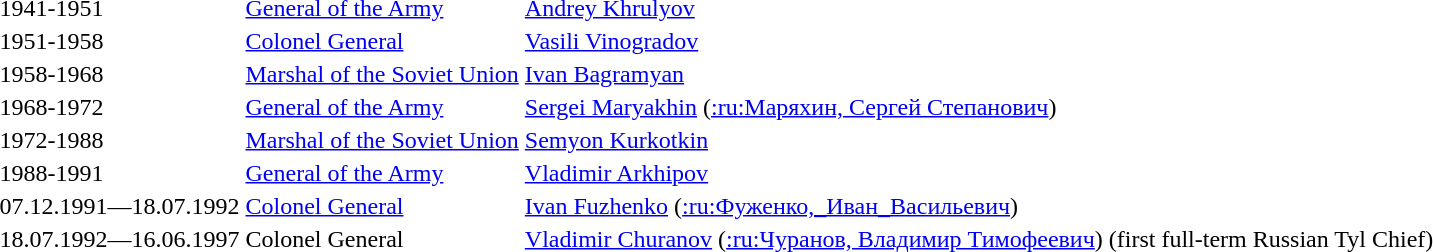<table>
<tr>
<td>1941-1951</td>
<td><a href='#'>General of the Army</a></td>
<td><a href='#'>Andrey Khrulyov</a></td>
</tr>
<tr>
<td>1951-1958</td>
<td><a href='#'>Colonel General</a></td>
<td><a href='#'>Vasili Vinogradov</a></td>
</tr>
<tr>
<td>1958-1968</td>
<td><a href='#'>Marshal of the Soviet Union</a></td>
<td><a href='#'>Ivan Bagramyan</a></td>
</tr>
<tr>
<td>1968-1972</td>
<td><a href='#'>General of the Army</a></td>
<td><a href='#'>Sergei Maryakhin</a> (<a href='#'>:ru:Маряхин, Сергей Степанович</a>)</td>
</tr>
<tr>
<td>1972-1988</td>
<td><a href='#'>Marshal of the Soviet Union</a></td>
<td><a href='#'>Semyon Kurkotkin</a></td>
</tr>
<tr>
<td>1988-1991</td>
<td><a href='#'>General of the Army</a></td>
<td><a href='#'>Vladimir Arkhipov</a></td>
</tr>
<tr>
<td>07.12.1991—18.07.1992</td>
<td><a href='#'>Colonel General</a></td>
<td><a href='#'>Ivan Fuzhenko</a> (<a href='#'>:ru:Фуженко,_Иван_Васильевич</a>)</td>
</tr>
<tr>
<td>18.07.1992—16.06.1997</td>
<td>Colonel General</td>
<td><a href='#'>Vladimir Churanov</a> (<a href='#'>:ru:Чуранов, Владимир Тимофеевич</a>) (first full-term Russian Tyl Chief)</td>
</tr>
</table>
